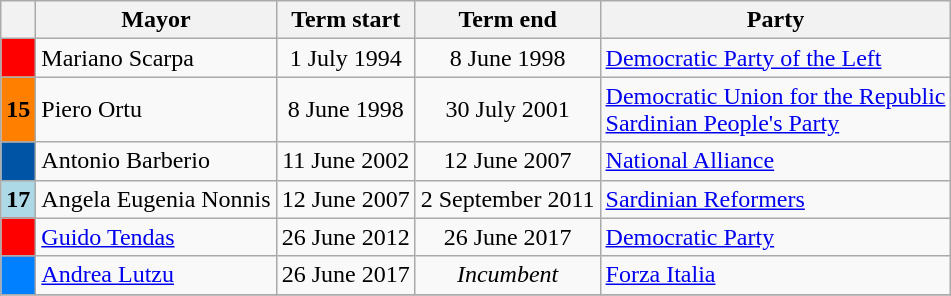<table class="wikitable">
<tr>
<th class=unsortable> </th>
<th>Mayor</th>
<th>Term start</th>
<th>Term end</th>
<th>Party</th>
</tr>
<tr>
<th style="background:#FF0000;"></th>
<td>Mariano Scarpa</td>
<td align=center>1 July 1994</td>
<td align=center>8 June 1998</td>
<td><a href='#'>Democratic Party of the Left</a></td>
</tr>
<tr>
<th style="background:#FF7F00;">15</th>
<td>Piero Ortu</td>
<td align=center>8 June 1998</td>
<td align=center>30 July 2001</td>
<td><a href='#'>Democratic Union for the Republic</a><br><a href='#'>Sardinian People's Party</a></td>
</tr>
<tr>
<th style="background:#0054A5;"></th>
<td>Antonio Barberio</td>
<td align=center>11 June 2002</td>
<td align=center>12 June 2007</td>
<td><a href='#'>National Alliance</a></td>
</tr>
<tr>
<th style="background:#ADD8E6;">17</th>
<td>Angela Eugenia Nonnis</td>
<td align=center>12 June 2007</td>
<td align=center>2 September 2011</td>
<td><a href='#'>Sardinian Reformers</a></td>
</tr>
<tr>
<th style="background:#FF0000;"></th>
<td><a href='#'>Guido Tendas</a></td>
<td align=center>26 June 2012</td>
<td align=center>26 June 2017</td>
<td><a href='#'>Democratic Party</a></td>
</tr>
<tr>
<th style="background:#007FFF;"></th>
<td><a href='#'>Andrea Lutzu</a></td>
<td align=center>26 June 2017</td>
<td align=center><em>Incumbent</em></td>
<td><a href='#'>Forza Italia</a></td>
</tr>
<tr>
</tr>
</table>
